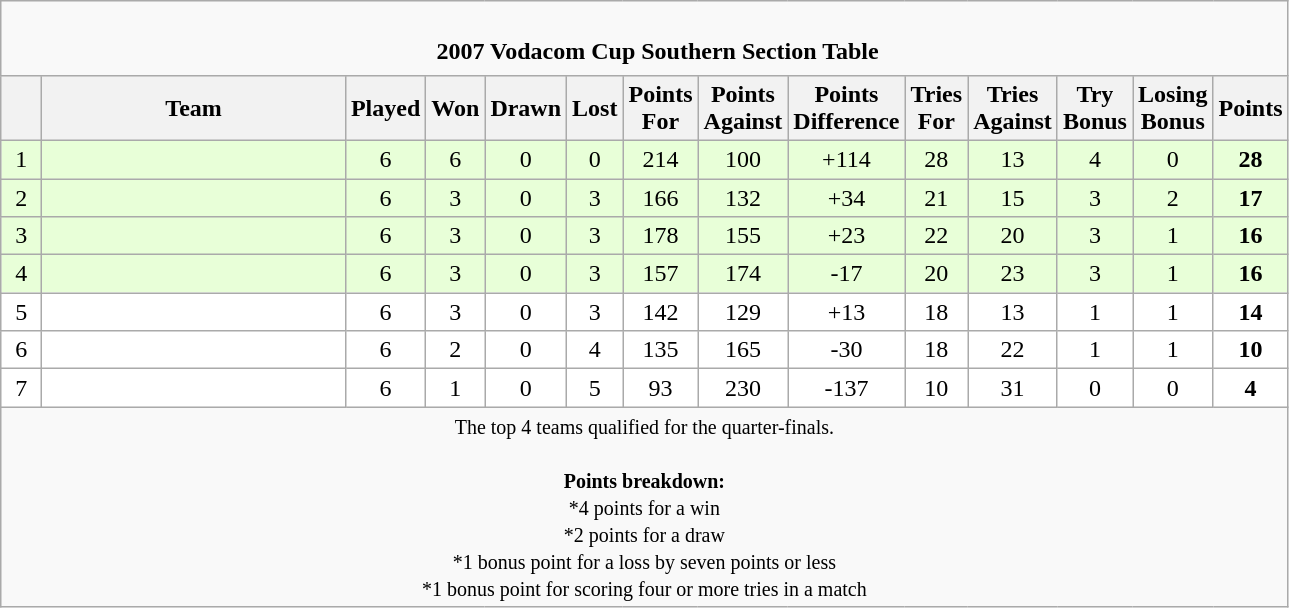<table class="wikitable" style="text-align: center;">
<tr>
<td colspan="14" cellpadding="0" cellspacing="0"><br><table border="0" width="100%" cellpadding="0" cellspacing="0">
<tr>
<td width=0% style="border:0px"></td>
<td style="border:0px"><strong>2007 Vodacom Cup Southern Section Table</strong></td>
</tr>
</table>
</td>
</tr>
<tr>
<th bgcolor="#efefef" width="20"></th>
<th bgcolor="#efefef" width="195">Team</th>
<th bgcolor="#efefef" width="20">Played</th>
<th bgcolor="#efefef" width="20">Won</th>
<th bgcolor="#efefef" width="20">Drawn</th>
<th bgcolor="#efefef" width="20">Lost</th>
<th bgcolor="#efefef" width="20">Points For</th>
<th bgcolor="#efefef" width="20">Points Against</th>
<th bgcolor="#efefef" width="20">Points Difference</th>
<th bgcolor="#efefef" width="20">Tries For</th>
<th bgcolor="#efefef" width="20">Tries Against</th>
<th bgcolor="#efefef" width="20">Try Bonus</th>
<th bgcolor="#efefef" width="20">Losing Bonus</th>
<th bgcolor="#efefef" width="20">Points<br></th>
</tr>
<tr bgcolor=#E8FFD8 align=center>
<td>1</td>
<td align=left></td>
<td>6</td>
<td>6</td>
<td>0</td>
<td>0</td>
<td>214</td>
<td>100</td>
<td>+114</td>
<td>28</td>
<td>13</td>
<td>4</td>
<td>0</td>
<td><strong>28</strong></td>
</tr>
<tr bgcolor=#E8FFD8 align=center>
<td>2</td>
<td align=left></td>
<td>6</td>
<td>3</td>
<td>0</td>
<td>3</td>
<td>166</td>
<td>132</td>
<td>+34</td>
<td>21</td>
<td>15</td>
<td>3</td>
<td>2</td>
<td><strong>17</strong></td>
</tr>
<tr bgcolor=#E8FFD8 align=center>
<td>3</td>
<td align=left></td>
<td>6</td>
<td>3</td>
<td>0</td>
<td>3</td>
<td>178</td>
<td>155</td>
<td>+23</td>
<td>22</td>
<td>20</td>
<td>3</td>
<td>1</td>
<td><strong>16</strong></td>
</tr>
<tr bgcolor=#E8FFD8 align=center>
<td>4</td>
<td align=left></td>
<td>6</td>
<td>3</td>
<td>0</td>
<td>3</td>
<td>157</td>
<td>174</td>
<td>-17</td>
<td>20</td>
<td>23</td>
<td>3</td>
<td>1</td>
<td><strong>16</strong></td>
</tr>
<tr bgcolor=#ffffff align=center>
<td>5</td>
<td align=left></td>
<td>6</td>
<td>3</td>
<td>0</td>
<td>3</td>
<td>142</td>
<td>129</td>
<td>+13</td>
<td>18</td>
<td>13</td>
<td>1</td>
<td>1</td>
<td><strong>14</strong></td>
</tr>
<tr bgcolor=#ffffff align=center>
<td>6</td>
<td align=left></td>
<td>6</td>
<td>2</td>
<td>0</td>
<td>4</td>
<td>135</td>
<td>165</td>
<td>-30</td>
<td>18</td>
<td>22</td>
<td>1</td>
<td>1</td>
<td><strong>10</strong></td>
</tr>
<tr bgcolor=#ffffff align=center>
<td>7</td>
<td align=left></td>
<td>6</td>
<td>1</td>
<td>0</td>
<td>5</td>
<td>93</td>
<td>230</td>
<td>-137</td>
<td>10</td>
<td>31</td>
<td>0</td>
<td>0</td>
<td><strong>4</strong></td>
</tr>
<tr |align=left|>
<td colspan="14" style="border:0px"><small>The top 4 teams qualified for the quarter-finals.<br><br><strong>Points breakdown:</strong><br>*4 points for a win<br>*2 points for a draw<br>*1 bonus point for a loss by seven points or less<br>*1 bonus point for scoring four or more tries in a match</small></td>
</tr>
</table>
